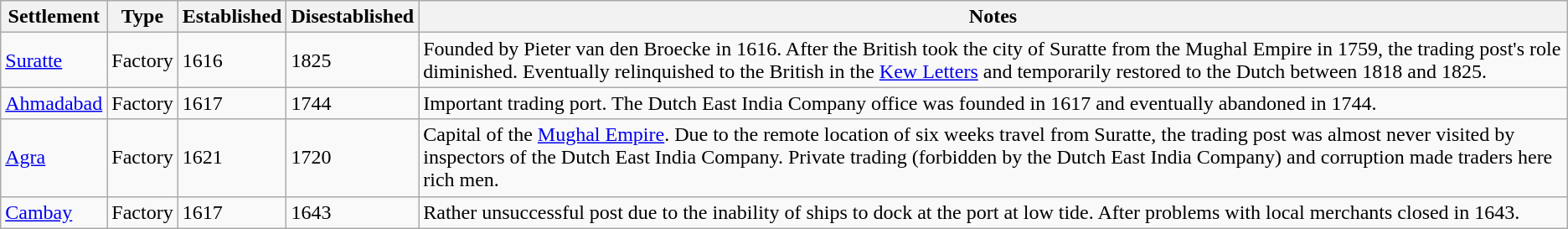<table class="wikitable sortable">
<tr>
<th>Settlement</th>
<th>Type</th>
<th>Established</th>
<th>Disestablished</th>
<th>Notes</th>
</tr>
<tr -->
<td><a href='#'>Suratte</a></td>
<td>Factory</td>
<td>1616</td>
<td>1825</td>
<td>Founded by Pieter van den Broecke in 1616. After the British took the city of Suratte from the Mughal Empire in 1759, the trading post's role diminished. Eventually relinquished to the British in the <a href='#'>Kew Letters</a> and temporarily restored to the Dutch between 1818 and 1825.</td>
</tr>
<tr -->
<td><a href='#'>Ahmadabad</a></td>
<td>Factory</td>
<td>1617</td>
<td>1744</td>
<td>Important trading port. The Dutch East India Company office was founded in 1617 and eventually abandoned in 1744.</td>
</tr>
<tr -->
<td><a href='#'>Agra</a></td>
<td>Factory</td>
<td>1621</td>
<td>1720</td>
<td>Capital of the <a href='#'>Mughal Empire</a>. Due to the remote location of six weeks travel from Suratte, the trading post was almost never visited by inspectors of the Dutch East India Company. Private trading (forbidden by the Dutch East India Company) and corruption made traders here rich men.</td>
</tr>
<tr -->
<td><a href='#'>Cambay</a></td>
<td>Factory</td>
<td>1617</td>
<td>1643</td>
<td>Rather unsuccessful post due to the inability of ships to dock at the port at low tide. After problems with local merchants closed in 1643.</td>
</tr>
</table>
